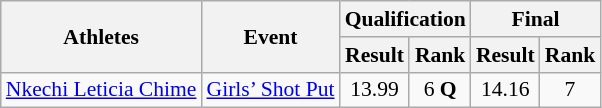<table class="wikitable" border="1" style="font-size:90%">
<tr>
<th rowspan=2>Athletes</th>
<th rowspan=2>Event</th>
<th colspan=2>Qualification</th>
<th colspan=2>Final</th>
</tr>
<tr>
<th>Result</th>
<th>Rank</th>
<th>Result</th>
<th>Rank</th>
</tr>
<tr>
<td><a href='#'>Nkechi Leticia Chime</a></td>
<td><a href='#'>Girls’ Shot Put</a></td>
<td align=center>13.99</td>
<td align=center>6 <strong>Q</strong></td>
<td align=center>14.16</td>
<td align=center>7</td>
</tr>
</table>
